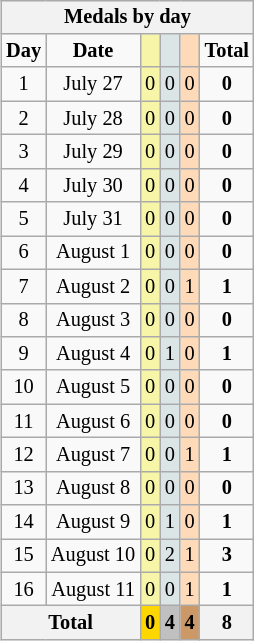<table class=wikitable style="font-size:85%; float:right;text-align:center">
<tr>
<th colspan=7>Medals by day</th>
</tr>
<tr>
<td><strong>Day</strong></td>
<td><strong>Date</strong></td>
<td bgcolor=F7F6A8></td>
<td bgcolor=DCE5E5></td>
<td bgcolor=FFDAB9></td>
<td><strong>Total</strong></td>
</tr>
<tr>
<td>1</td>
<td>July 27</td>
<td bgcolor=F7F6A8>0</td>
<td bgcolor=DCE5E5>0</td>
<td bgcolor=FFDAB9>0</td>
<td><strong>0</strong></td>
</tr>
<tr>
<td>2</td>
<td>July 28</td>
<td bgcolor=F7F6A8>0</td>
<td bgcolor=DCE5E5>0</td>
<td bgcolor=FFDAB9>0</td>
<td><strong>0</strong></td>
</tr>
<tr>
<td>3</td>
<td>July 29</td>
<td bgcolor=F7F6A8>0</td>
<td bgcolor=DCE5E5>0</td>
<td bgcolor=FFDAB9>0</td>
<td><strong>0</strong></td>
</tr>
<tr>
<td>4</td>
<td>July 30</td>
<td bgcolor=F7F6A8>0</td>
<td bgcolor=DCE5E5>0</td>
<td bgcolor=FFDAB9>0</td>
<td><strong>0</strong></td>
</tr>
<tr>
<td>5</td>
<td>July 31</td>
<td bgcolor=F7F6A8>0</td>
<td bgcolor=DCE5E5>0</td>
<td bgcolor=FFDAB9>0</td>
<td><strong>0</strong></td>
</tr>
<tr>
<td>6</td>
<td>August 1</td>
<td bgcolor=F7F6A8>0</td>
<td bgcolor=DCE5E5>0</td>
<td bgcolor=FFDAB9>0</td>
<td><strong>0</strong></td>
</tr>
<tr>
<td>7</td>
<td>August 2</td>
<td bgcolor=F7F6A8>0</td>
<td bgcolor=DCE5E5>0</td>
<td bgcolor=FFDAB9>1</td>
<td><strong>1</strong></td>
</tr>
<tr>
<td>8</td>
<td>August 3</td>
<td bgcolor=F7F6A8>0</td>
<td bgcolor=DCE5E5>0</td>
<td bgcolor=FFDAB9>0</td>
<td><strong>0</strong></td>
</tr>
<tr>
<td>9</td>
<td>August 4</td>
<td bgcolor=F7F6A8>0</td>
<td bgcolor=DCE5E5>1</td>
<td bgcolor=FFDAB9>0</td>
<td><strong>1</strong></td>
</tr>
<tr>
<td>10</td>
<td>August 5</td>
<td bgcolor=F7F6A8>0</td>
<td bgcolor=DCE5E5>0</td>
<td bgcolor=FFDAB9>0</td>
<td><strong>0</strong></td>
</tr>
<tr>
<td>11</td>
<td>August 6</td>
<td bgcolor=F7F6A8>0</td>
<td bgcolor=DCE5E5>0</td>
<td bgcolor=FFDAB9>0</td>
<td><strong>0</strong></td>
</tr>
<tr>
<td>12</td>
<td>August 7</td>
<td bgcolor=F7F6A8>0</td>
<td bgcolor=DCE5E5>0</td>
<td bgcolor=FFDAB9>1</td>
<td><strong>1</strong></td>
</tr>
<tr>
<td>13</td>
<td>August 8</td>
<td bgcolor=F7F6A8>0</td>
<td bgcolor=DCE5E5>0</td>
<td bgcolor=FFDAB9>0</td>
<td><strong>0</strong></td>
</tr>
<tr>
<td>14</td>
<td>August 9</td>
<td bgcolor=F7F6A8>0</td>
<td bgcolor=DCE5E5>1</td>
<td bgcolor=FFDAB9>0</td>
<td><strong>1</strong></td>
</tr>
<tr>
<td>15</td>
<td>August 10</td>
<td bgcolor=F7F6A8>0</td>
<td bgcolor=DCE5E5>2</td>
<td bgcolor=FFDAB9>1</td>
<td><strong>3</strong></td>
</tr>
<tr>
<td>16</td>
<td>August 11</td>
<td bgcolor=F7F6A8>0</td>
<td bgcolor=DCE5E5>0</td>
<td bgcolor=FFDAB9>1</td>
<td><strong>1</strong></td>
</tr>
<tr>
<th colspan=2>Total</th>
<th style=background:gold>0</th>
<th style=background:silver>4</th>
<th style=background:#C96>4</th>
<th>8</th>
</tr>
</table>
